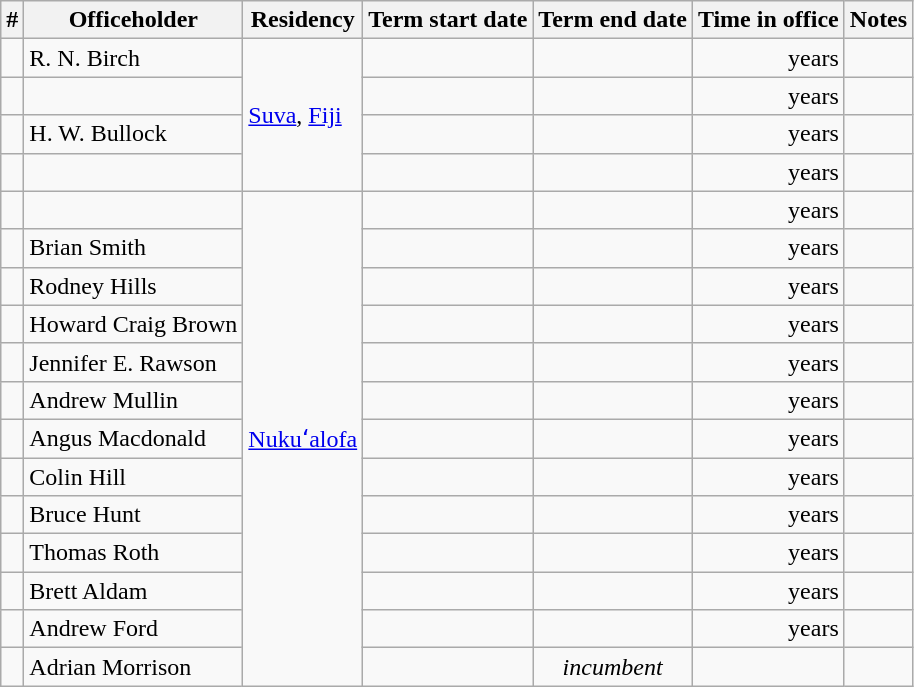<table class='wikitable sortable'>
<tr>
<th>#</th>
<th>Officeholder</th>
<th>Residency</th>
<th>Term start date</th>
<th>Term end date</th>
<th>Time in office</th>
<th>Notes</th>
</tr>
<tr>
<td align=center></td>
<td>R. N. Birch</td>
<td rowspan=4><a href='#'>Suva</a>, <a href='#'>Fiji</a></td>
<td align=center></td>
<td align=center></td>
<td align=right> years</td>
<td></td>
</tr>
<tr>
<td align=center></td>
<td></td>
<td align=center></td>
<td align=center></td>
<td align=right> years</td>
<td></td>
</tr>
<tr>
<td align=center></td>
<td>H. W. Bullock</td>
<td align=center></td>
<td align=center></td>
<td align=right> years</td>
<td></td>
</tr>
<tr>
<td align=center></td>
<td></td>
<td align=center></td>
<td align=center></td>
<td align=right> years</td>
<td></td>
</tr>
<tr>
<td align=center></td>
<td></td>
<td rowspan=13><a href='#'>Nukuʻalofa</a></td>
<td align=center></td>
<td align=center></td>
<td align=right> years</td>
<td></td>
</tr>
<tr>
<td align=center></td>
<td>Brian Smith</td>
<td align=center></td>
<td align=center></td>
<td align=right> years</td>
<td></td>
</tr>
<tr>
<td align=center></td>
<td>Rodney Hills</td>
<td align=center></td>
<td align=center></td>
<td align=right> years</td>
<td></td>
</tr>
<tr>
<td align=center></td>
<td>Howard Craig Brown</td>
<td align=center></td>
<td align=center></td>
<td align=right> years</td>
<td></td>
</tr>
<tr>
<td align=center></td>
<td>Jennifer E. Rawson</td>
<td align=center></td>
<td align=center></td>
<td align=right> years</td>
<td></td>
</tr>
<tr>
<td align=center></td>
<td>Andrew Mullin</td>
<td align=center></td>
<td align=center></td>
<td align=right> years</td>
<td></td>
</tr>
<tr>
<td align=center></td>
<td>Angus Macdonald</td>
<td align=center></td>
<td align=center></td>
<td align=right> years</td>
<td></td>
</tr>
<tr>
<td align=center></td>
<td>Colin Hill</td>
<td align=center></td>
<td align=center></td>
<td align=right> years</td>
<td></td>
</tr>
<tr>
<td align=center></td>
<td>Bruce Hunt</td>
<td align=center></td>
<td align=center></td>
<td align=right> years</td>
<td></td>
</tr>
<tr>
<td align=center></td>
<td>Thomas Roth</td>
<td align=center></td>
<td align=center></td>
<td align=right> years</td>
<td></td>
</tr>
<tr>
<td align=center></td>
<td>Brett Aldam</td>
<td align=center></td>
<td align=center></td>
<td align=right> years</td>
<td></td>
</tr>
<tr>
<td align=center></td>
<td>Andrew Ford</td>
<td align=center></td>
<td align=center></td>
<td align=right> years</td>
<td></td>
</tr>
<tr>
<td align=center></td>
<td>Adrian Morrison</td>
<td align=center></td>
<td align=center><em>incumbent</em></td>
<td align=right></td>
<td></td>
</tr>
</table>
